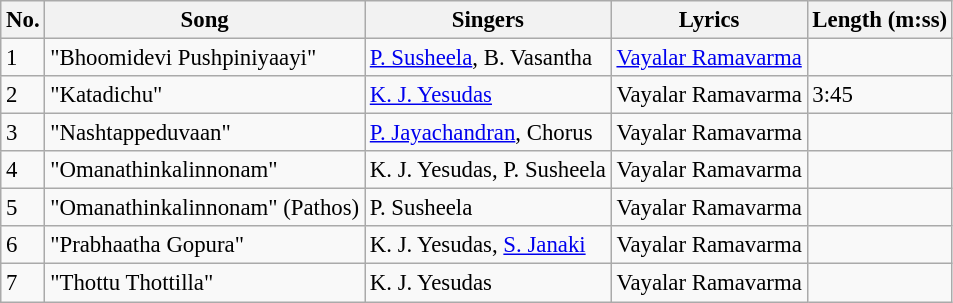<table class="wikitable" style="font-size:95%;">
<tr>
<th>No.</th>
<th>Song</th>
<th>Singers</th>
<th>Lyrics</th>
<th>Length (m:ss)</th>
</tr>
<tr>
<td>1</td>
<td>"Bhoomidevi Pushpiniyaayi"</td>
<td><a href='#'>P. Susheela</a>, B. Vasantha</td>
<td><a href='#'>Vayalar Ramavarma</a></td>
<td></td>
</tr>
<tr>
<td>2</td>
<td>"Katadichu"</td>
<td><a href='#'>K. J. Yesudas</a></td>
<td>Vayalar Ramavarma</td>
<td>3:45</td>
</tr>
<tr>
<td>3</td>
<td>"Nashtappeduvaan"</td>
<td><a href='#'>P. Jayachandran</a>, Chorus</td>
<td>Vayalar Ramavarma</td>
<td></td>
</tr>
<tr>
<td>4</td>
<td>"Omanathinkalinnonam"</td>
<td>K. J. Yesudas, P. Susheela</td>
<td>Vayalar Ramavarma</td>
<td></td>
</tr>
<tr>
<td>5</td>
<td>"Omanathinkalinnonam" (Pathos)</td>
<td>P. Susheela</td>
<td>Vayalar Ramavarma</td>
<td></td>
</tr>
<tr>
<td>6</td>
<td>"Prabhaatha Gopura"</td>
<td>K. J. Yesudas, <a href='#'>S. Janaki</a></td>
<td>Vayalar Ramavarma</td>
<td></td>
</tr>
<tr>
<td>7</td>
<td>"Thottu Thottilla"</td>
<td>K. J. Yesudas</td>
<td>Vayalar Ramavarma</td>
<td></td>
</tr>
</table>
